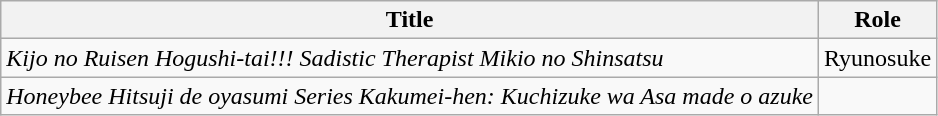<table class="wikitable">
<tr>
<th>Title</th>
<th>Role</th>
</tr>
<tr>
<td><em>Kijo no Ruisen Hogushi-tai!!! Sadistic Therapist Mikio no Shinsatsu</em></td>
<td>Ryunosuke</td>
</tr>
<tr>
<td><em>Honeybee Hitsuji de oyasumi Series Kakumei-hen: Kuchizuke wa Asa made o azuke</em></td>
<td></td>
</tr>
</table>
